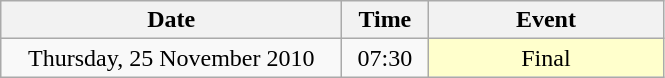<table class = "wikitable" style="text-align:center;">
<tr>
<th width=220>Date</th>
<th width=50>Time</th>
<th width=150>Event</th>
</tr>
<tr>
<td>Thursday, 25 November 2010</td>
<td>07:30</td>
<td bgcolor=ffffcc>Final</td>
</tr>
</table>
